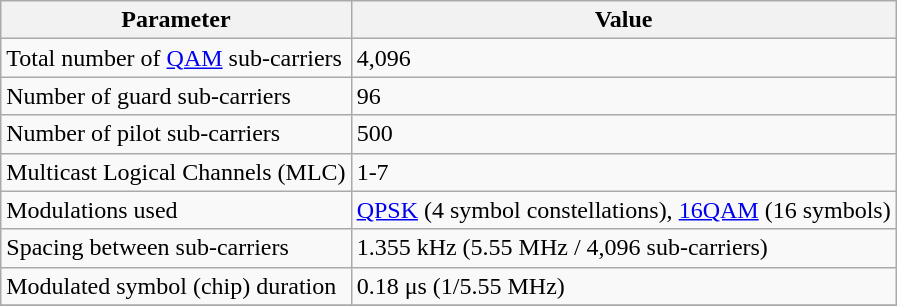<table class="wikitable">
<tr>
<th>Parameter</th>
<th>Value</th>
</tr>
<tr>
<td>Total number of <a href='#'>QAM</a> sub-carriers</td>
<td>4,096</td>
</tr>
<tr>
<td>Number of guard sub-carriers</td>
<td>96</td>
</tr>
<tr>
<td>Number of pilot sub-carriers</td>
<td>500</td>
</tr>
<tr>
<td>Multicast Logical Channels (MLC)</td>
<td>1-7</td>
</tr>
<tr>
<td>Modulations used</td>
<td><a href='#'>QPSK</a> (4 symbol constellations), <a href='#'>16QAM</a> (16 symbols)</td>
</tr>
<tr>
<td>Spacing between sub-carriers</td>
<td>1.355 kHz (5.55 MHz / 4,096 sub-carriers)</td>
</tr>
<tr>
<td>Modulated symbol (chip) duration</td>
<td>0.18 μs (1/5.55 MHz)</td>
</tr>
<tr>
</tr>
</table>
